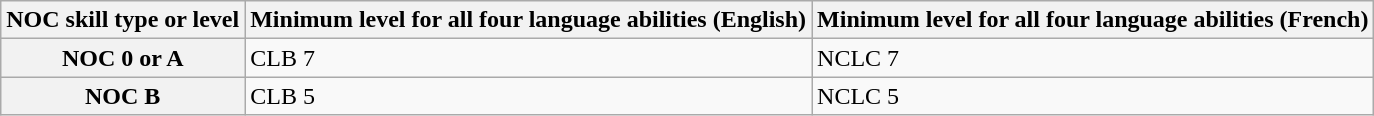<table class="wikitable">
<tr>
<th>NOC skill type or level</th>
<th>Minimum level for all four language abilities (English)</th>
<th>Minimum level for all four language abilities (French)</th>
</tr>
<tr>
<th>NOC 0 or A</th>
<td>CLB 7</td>
<td>NCLC 7</td>
</tr>
<tr>
<th>NOC B</th>
<td>CLB 5</td>
<td>NCLC 5</td>
</tr>
</table>
